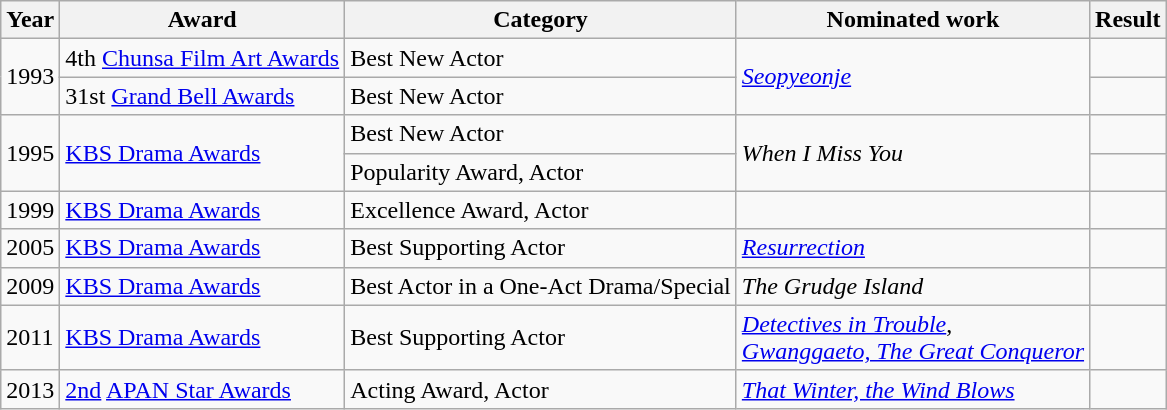<table class="wikitable">
<tr>
<th>Year</th>
<th>Award</th>
<th>Category</th>
<th>Nominated work</th>
<th>Result</th>
</tr>
<tr>
<td rowspan=2>1993</td>
<td>4th <a href='#'>Chunsa Film Art Awards</a></td>
<td>Best New Actor</td>
<td rowspan=2><em><a href='#'>Seopyeonje</a></em></td>
<td></td>
</tr>
<tr>
<td>31st <a href='#'>Grand Bell Awards</a></td>
<td>Best New Actor</td>
<td></td>
</tr>
<tr>
<td rowspan=2>1995</td>
<td rowspan=2><a href='#'>KBS Drama Awards</a></td>
<td>Best New Actor</td>
<td rowspan=2><em>When I Miss You</em></td>
<td></td>
</tr>
<tr>
<td>Popularity Award, Actor</td>
<td></td>
</tr>
<tr>
<td>1999</td>
<td><a href='#'>KBS Drama Awards</a></td>
<td>Excellence Award, Actor</td>
<td></td>
<td></td>
</tr>
<tr>
<td>2005</td>
<td><a href='#'>KBS Drama Awards</a></td>
<td>Best Supporting Actor</td>
<td><em><a href='#'>Resurrection</a></em></td>
<td></td>
</tr>
<tr>
<td>2009</td>
<td><a href='#'>KBS Drama Awards</a></td>
<td>Best Actor in a One-Act Drama/Special</td>
<td><em>The Grudge Island</em></td>
<td></td>
</tr>
<tr>
<td>2011</td>
<td><a href='#'>KBS Drama Awards</a></td>
<td>Best Supporting Actor</td>
<td><em><a href='#'>Detectives in Trouble</a></em>, <br> <em><a href='#'>Gwanggaeto, The Great Conqueror</a></em></td>
<td></td>
</tr>
<tr>
<td>2013</td>
<td><a href='#'>2nd</a> <a href='#'>APAN Star Awards</a></td>
<td>Acting Award, Actor</td>
<td><em><a href='#'>That Winter, the Wind Blows</a></em></td>
<td></td>
</tr>
</table>
